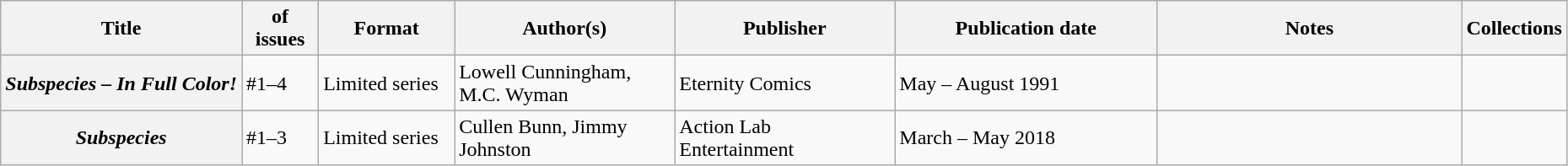<table class="wikitable">
<tr>
<th>Title</th>
<th style="width:40pt"> of issues</th>
<th style="width:75pt">Format</th>
<th style="width:125pt">Author(s)</th>
<th style="width:125pt">Publisher</th>
<th style="width:150pt">Publication date</th>
<th style="width:175pt">Notes</th>
<th>Collections</th>
</tr>
<tr>
<th><em>Subspecies – In Full Color!</em></th>
<td>#1–4</td>
<td>Limited series</td>
<td>Lowell Cunningham, M.C. Wyman</td>
<td>Eternity Comics</td>
<td>May – August 1991</td>
<td></td>
<td></td>
</tr>
<tr>
<th><em>Subspecies</em></th>
<td>#1–3</td>
<td>Limited series</td>
<td>Cullen Bunn, Jimmy Johnston</td>
<td>Action Lab Entertainment</td>
<td>March – May 2018</td>
<td></td>
<td></td>
</tr>
</table>
